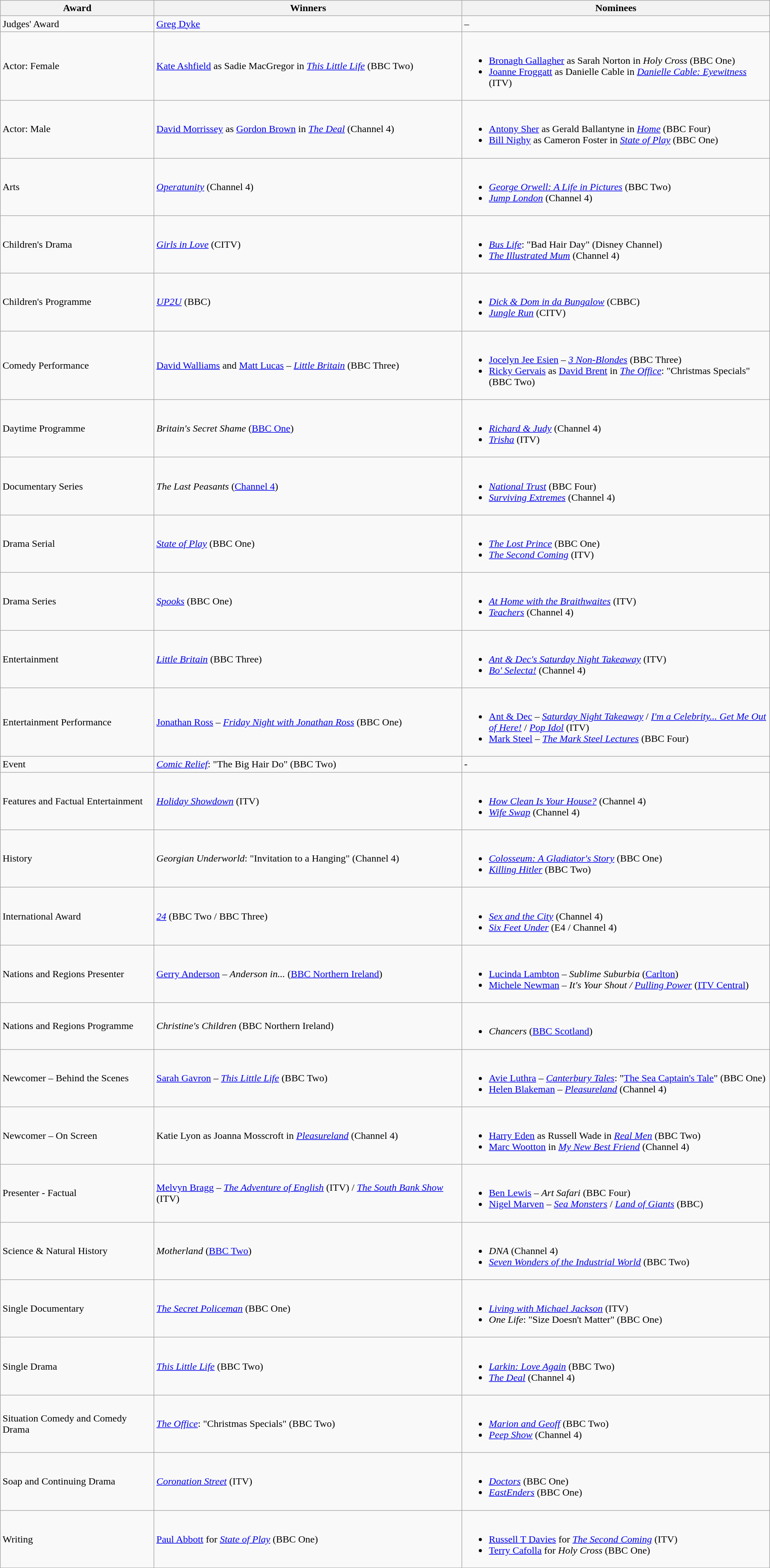<table class="wikitable">
<tr>
<th width="20%">Award</th>
<th width="40%">Winners</th>
<th width="40%">Nominees</th>
</tr>
<tr>
<td>Judges' Award</td>
<td><a href='#'>Greg Dyke</a></td>
<td>–</td>
</tr>
<tr>
<td>Actor: Female</td>
<td><a href='#'>Kate Ashfield</a> as Sadie MacGregor in <em><a href='#'>This Little Life</a></em> (BBC Two)</td>
<td><br><ul><li><a href='#'>Bronagh Gallagher</a> as Sarah Norton in <em>Holy Cross</em> (BBC One)</li><li><a href='#'>Joanne Froggatt</a> as Danielle Cable in <em><a href='#'>Danielle Cable: Eyewitness</a></em> (ITV)</li></ul></td>
</tr>
<tr>
<td>Actor: Male</td>
<td><a href='#'>David Morrissey</a> as <a href='#'>Gordon Brown</a> in <em><a href='#'>The Deal</a></em> (Channel 4)</td>
<td><br><ul><li><a href='#'>Antony Sher</a> as Gerald Ballantyne in <em><a href='#'>Home</a></em> (BBC Four)</li><li><a href='#'>Bill Nighy</a> as Cameron Foster in <em><a href='#'>State of Play</a></em> (BBC One)</li></ul></td>
</tr>
<tr>
<td>Arts</td>
<td><em><a href='#'>Operatunity</a></em> (Channel 4)</td>
<td><br><ul><li><em><a href='#'>George Orwell: A Life in Pictures</a></em> (BBC Two)</li><li><em><a href='#'>Jump London</a></em> (Channel 4)</li></ul></td>
</tr>
<tr>
<td>Children's Drama</td>
<td><em><a href='#'>Girls in Love</a></em> (CITV)</td>
<td><br><ul><li><em><a href='#'>Bus Life</a></em>: "Bad Hair Day" (Disney Channel)</li><li><em><a href='#'>The Illustrated Mum</a></em> (Channel 4)</li></ul></td>
</tr>
<tr>
<td>Children's Programme</td>
<td><em><a href='#'>UP2U</a></em> (BBC)</td>
<td><br><ul><li><em><a href='#'>Dick & Dom in da Bungalow</a></em> (CBBC)</li><li><em><a href='#'>Jungle Run</a></em> (CITV)</li></ul></td>
</tr>
<tr>
<td>Comedy Performance</td>
<td><a href='#'>David Walliams</a> and <a href='#'>Matt Lucas</a> – <em><a href='#'>Little Britain</a></em> (BBC Three)</td>
<td><br><ul><li><a href='#'>Jocelyn Jee Esien</a> – <em><a href='#'>3 Non-Blondes</a></em> (BBC Three)</li><li><a href='#'>Ricky Gervais</a> as <a href='#'>David Brent</a> in <em><a href='#'>The Office</a></em>: "Christmas Specials" (BBC Two)</li></ul></td>
</tr>
<tr>
<td>Daytime Programme</td>
<td><em>Britain's Secret Shame</em> (<a href='#'>BBC One</a>)</td>
<td><br><ul><li><em><a href='#'>Richard & Judy</a></em> (Channel 4)</li><li><em><a href='#'>Trisha</a></em> (ITV)</li></ul></td>
</tr>
<tr>
<td>Documentary Series</td>
<td><em>The Last Peasants</em> (<a href='#'>Channel 4</a>)</td>
<td><br><ul><li><em><a href='#'>National Trust</a></em> (BBC Four)</li><li><em><a href='#'>Surviving Extremes</a></em> (Channel 4)</li></ul></td>
</tr>
<tr>
<td>Drama Serial</td>
<td><em><a href='#'>State of Play</a></em> (BBC One)</td>
<td><br><ul><li><em><a href='#'>The Lost Prince</a></em> (BBC One)</li><li><em><a href='#'>The Second Coming</a></em> (ITV)</li></ul></td>
</tr>
<tr>
<td>Drama Series</td>
<td><em><a href='#'>Spooks</a></em> (BBC One)</td>
<td><br><ul><li><em><a href='#'>At Home with the Braithwaites</a></em> (ITV)</li><li><em><a href='#'>Teachers</a></em> (Channel 4)</li></ul></td>
</tr>
<tr>
<td>Entertainment</td>
<td><em><a href='#'>Little Britain</a></em> (BBC Three)</td>
<td><br><ul><li><em><a href='#'>Ant & Dec's Saturday Night Takeaway</a></em> (ITV)</li><li><em><a href='#'>Bo' Selecta!</a></em> (Channel 4)</li></ul></td>
</tr>
<tr>
<td>Entertainment Performance</td>
<td><a href='#'>Jonathan Ross</a> – <em><a href='#'>Friday Night with Jonathan Ross</a></em> (BBC One)</td>
<td><br><ul><li><a href='#'>Ant & Dec</a> – <em><a href='#'>Saturday Night Takeaway</a></em> / <em><a href='#'>I'm a Celebrity... Get Me Out of Here!</a></em> / <em><a href='#'>Pop Idol</a></em> (ITV)</li><li><a href='#'>Mark Steel</a> – <em><a href='#'>The Mark Steel Lectures</a></em> (BBC Four)</li></ul></td>
</tr>
<tr>
<td>Event</td>
<td><em><a href='#'>Comic Relief</a></em>: "The Big Hair Do" (BBC Two)</td>
<td>-</td>
</tr>
<tr>
<td>Features and Factual Entertainment</td>
<td><em><a href='#'>Holiday Showdown</a></em> (ITV)</td>
<td><br><ul><li><em><a href='#'>How Clean Is Your House?</a></em> (Channel 4)</li><li><em><a href='#'>Wife Swap</a></em> (Channel 4)</li></ul></td>
</tr>
<tr>
<td>History</td>
<td><em>Georgian Underworld</em>: "Invitation to a Hanging" (Channel 4)</td>
<td><br><ul><li><em><a href='#'>Colosseum: A Gladiator's Story</a></em> (BBC One)</li><li><em><a href='#'>Killing Hitler</a></em> (BBC Two)</li></ul></td>
</tr>
<tr>
<td>International Award</td>
<td><em><a href='#'>24</a></em> (BBC Two / BBC Three)</td>
<td><br><ul><li><em><a href='#'>Sex and the City</a></em> (Channel 4)</li><li><em><a href='#'>Six Feet Under</a></em> (E4 / Channel 4)</li></ul></td>
</tr>
<tr>
<td>Nations and Regions Presenter</td>
<td><a href='#'>Gerry Anderson</a> – <em>Anderson in...</em> (<a href='#'>BBC Northern Ireland</a>)</td>
<td><br><ul><li><a href='#'>Lucinda Lambton</a> – <em>Sublime Suburbia</em> (<a href='#'>Carlton</a>)</li><li><a href='#'>Michele Newman</a> – <em>It's Your Shout / <a href='#'>Pulling Power</a></em> (<a href='#'>ITV Central</a>)</li></ul></td>
</tr>
<tr>
<td>Nations and Regions Programme</td>
<td><em>Christine's Children</em> (BBC Northern Ireland)</td>
<td><br><ul><li><em>Chancers</em> (<a href='#'>BBC Scotland</a>)</li></ul></td>
</tr>
<tr>
<td>Newcomer – Behind the Scenes</td>
<td><a href='#'>Sarah Gavron</a> – <em><a href='#'>This Little Life</a></em> (BBC Two)</td>
<td><br><ul><li><a href='#'>Avie Luthra</a> – <em><a href='#'>Canterbury Tales</a></em>: "<a href='#'>The Sea Captain's Tale</a>" (BBC One)</li><li><a href='#'>Helen Blakeman</a> – <em><a href='#'>Pleasureland</a></em> (Channel 4)</li></ul></td>
</tr>
<tr>
<td>Newcomer – On Screen</td>
<td>Katie Lyon as Joanna Mosscroft in <em><a href='#'>Pleasureland</a></em> (Channel 4)</td>
<td><br><ul><li><a href='#'>Harry Eden</a> as Russell Wade in <em><a href='#'>Real Men</a></em> (BBC Two)</li><li><a href='#'>Marc Wootton</a> in <em><a href='#'>My New Best Friend</a></em> (Channel 4)</li></ul></td>
</tr>
<tr>
<td>Presenter - Factual</td>
<td><a href='#'>Melvyn Bragg</a> – <em><a href='#'>The Adventure of English</a></em> (ITV) / <em><a href='#'>The South Bank Show</a></em> (ITV)</td>
<td><br><ul><li><a href='#'>Ben Lewis</a> – <em>Art Safari</em> (BBC Four)</li><li><a href='#'>Nigel Marven</a> – <em><a href='#'>Sea Monsters</a></em> / <em><a href='#'>Land of Giants</a></em> (BBC)</li></ul></td>
</tr>
<tr>
<td>Science & Natural History</td>
<td><em>Motherland</em> (<a href='#'>BBC Two</a>)</td>
<td><br><ul><li><em>DNA</em> (Channel 4)</li><li><em><a href='#'>Seven Wonders of the Industrial World</a></em> (BBC Two)</li></ul></td>
</tr>
<tr>
<td>Single Documentary</td>
<td><em><a href='#'>The Secret Policeman</a></em> (BBC One)</td>
<td><br><ul><li><em><a href='#'>Living with Michael Jackson</a></em> (ITV)</li><li><em>One Life</em>: "Size Doesn't Matter" (BBC One)</li></ul></td>
</tr>
<tr>
<td>Single Drama</td>
<td><em><a href='#'>This Little Life</a></em> (BBC Two)</td>
<td><br><ul><li><em><a href='#'>Larkin: Love Again</a></em> (BBC Two)</li><li><em><a href='#'>The Deal</a></em> (Channel 4)</li></ul></td>
</tr>
<tr>
<td>Situation Comedy and Comedy Drama</td>
<td><em><a href='#'>The Office</a></em>: "Christmas Specials" (BBC Two)</td>
<td><br><ul><li><em><a href='#'>Marion and Geoff</a></em> (BBC Two)</li><li><em><a href='#'>Peep Show</a></em> (Channel 4)</li></ul></td>
</tr>
<tr>
<td>Soap and Continuing Drama</td>
<td><em><a href='#'>Coronation Street</a></em> (ITV)</td>
<td><br><ul><li><em><a href='#'>Doctors</a></em> (BBC One)</li><li><em><a href='#'>EastEnders</a></em> (BBC One)</li></ul></td>
</tr>
<tr>
<td>Writing</td>
<td><a href='#'>Paul Abbott</a> for <em><a href='#'>State of Play</a></em> (BBC One)</td>
<td><br><ul><li><a href='#'>Russell T Davies</a> for <em><a href='#'>The Second Coming</a></em> (ITV)</li><li><a href='#'>Terry Cafolla</a> for <em>Holy Cross</em> (BBC One)</li></ul></td>
</tr>
</table>
